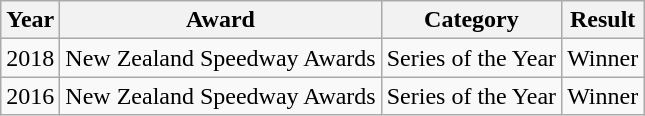<table class="wikitable sortable">
<tr>
<th>Year</th>
<th>Award</th>
<th>Category</th>
<th>Result</th>
</tr>
<tr>
<td rowspan=1>2018</td>
<td rowspan=1>New Zealand Speedway Awards</td>
<td>Series of the Year</td>
<td>Winner</td>
</tr>
<tr>
<td rowspan=1>2016</td>
<td rowspan=1>New Zealand Speedway Awards</td>
<td>Series of the Year</td>
<td>Winner</td>
</tr>
</table>
